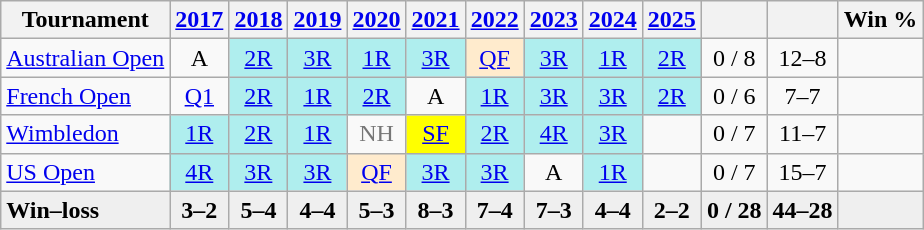<table class=wikitable style=text-align:center>
<tr>
<th>Tournament</th>
<th><a href='#'>2017</a></th>
<th><a href='#'>2018</a></th>
<th><a href='#'>2019</a></th>
<th><a href='#'>2020</a></th>
<th><a href='#'>2021</a></th>
<th><a href='#'>2022</a></th>
<th><a href='#'>2023</a></th>
<th><a href='#'>2024</a></th>
<th><a href='#'>2025</a></th>
<th></th>
<th></th>
<th>Win %</th>
</tr>
<tr>
<td style=text-align:left><a href='#'>Australian Open</a></td>
<td>A</td>
<td bgcolor=afeeee><a href='#'>2R</a></td>
<td bgcolor=afeeee><a href='#'>3R</a></td>
<td bgcolor=afeeee><a href='#'>1R</a></td>
<td bgcolor=afeeee><a href='#'>3R</a></td>
<td bgcolor=ffebcd><a href='#'>QF</a></td>
<td bgcolor=afeeee><a href='#'>3R</a></td>
<td bgcolor=afeeee><a href='#'>1R</a></td>
<td bgcolor=afeeee><a href='#'>2R</a></td>
<td>0 / 8</td>
<td>12–8</td>
<td></td>
</tr>
<tr>
<td style=text-align:left><a href='#'>French Open</a></td>
<td><a href='#'>Q1</a></td>
<td bgcolor=afeeee><a href='#'>2R</a></td>
<td bgcolor=afeeee><a href='#'>1R</a></td>
<td bgcolor=afeeee><a href='#'>2R</a></td>
<td>A</td>
<td bgcolor=afeeee><a href='#'>1R</a></td>
<td bgcolor=afeeee><a href='#'>3R</a></td>
<td bgcolor=afeeee><a href='#'>3R</a></td>
<td bgcolor=afeeee><a href='#'>2R</a></td>
<td>0 / 6</td>
<td>7–7</td>
<td></td>
</tr>
<tr>
<td style=text-align:left><a href='#'>Wimbledon</a></td>
<td bgcolor=afeeee><a href='#'>1R</a></td>
<td bgcolor=afeeee><a href='#'>2R</a></td>
<td bgcolor=afeeee><a href='#'>1R</a></td>
<td style=color:#767676>NH</td>
<td bgcolor=yellow><a href='#'>SF</a></td>
<td bgcolor=afeeee><a href='#'>2R</a></td>
<td bgcolor=afeeee><a href='#'>4R</a></td>
<td bgcolor=afeeee><a href='#'>3R</a></td>
<td></td>
<td>0 / 7</td>
<td>11–7</td>
<td></td>
</tr>
<tr>
<td style=text-align:left><a href='#'>US Open</a></td>
<td bgcolor=afeeee><a href='#'>4R</a></td>
<td bgcolor=afeeee><a href='#'>3R</a></td>
<td bgcolor=afeeee><a href='#'>3R</a></td>
<td bgcolor=ffebcd><a href='#'>QF</a></td>
<td bgcolor=afeeee><a href='#'>3R</a></td>
<td bgcolor=afeeee><a href='#'>3R</a></td>
<td>A</td>
<td bgcolor=afeeee><a href='#'>1R</a></td>
<td></td>
<td>0 / 7</td>
<td>15–7</td>
<td></td>
</tr>
<tr style=font-weight:bold;background:#efefef>
<td style=text-align:left>Win–loss</td>
<td>3–2</td>
<td>5–4</td>
<td>4–4</td>
<td>5–3</td>
<td>8–3</td>
<td>7–4</td>
<td>7–3</td>
<td>4–4</td>
<td>2–2</td>
<td>0 / 28</td>
<td>44–28</td>
<td></td>
</tr>
</table>
